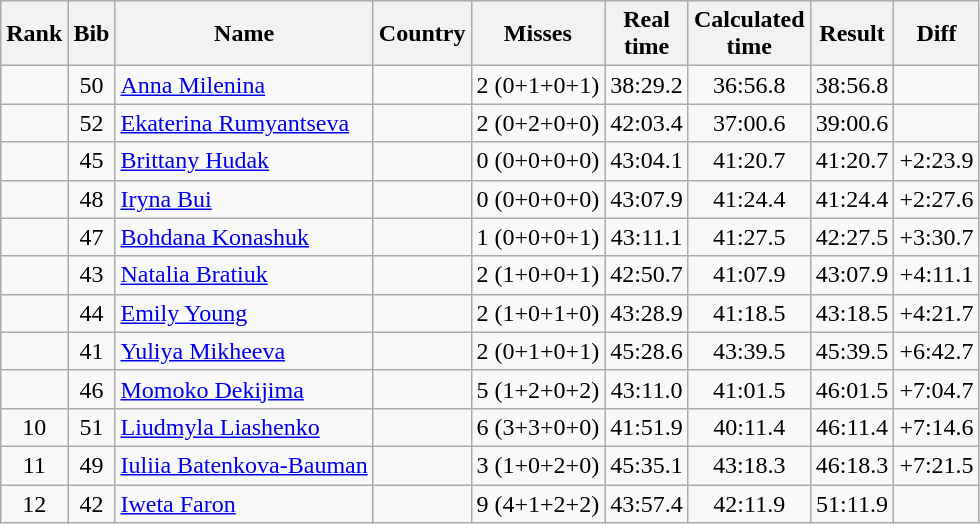<table class="wikitable sortable" style="text-align:center">
<tr>
<th>Rank</th>
<th>Bib</th>
<th>Name</th>
<th>Country</th>
<th>Misses</th>
<th>Real<br>time</th>
<th>Calculated<br>time</th>
<th>Result</th>
<th>Diff</th>
</tr>
<tr>
<td></td>
<td>50</td>
<td align="left"><a href='#'>Anna Milenina</a></td>
<td align="left"></td>
<td>2 (0+1+0+1)</td>
<td>38:29.2</td>
<td>36:56.8</td>
<td>38:56.8</td>
<td></td>
</tr>
<tr>
<td></td>
<td>52</td>
<td align="left"><a href='#'>Ekaterina Rumyantseva</a></td>
<td align="left"></td>
<td>2 (0+2+0+0)</td>
<td>42:03.4</td>
<td>37:00.6</td>
<td>39:00.6</td>
<td></td>
</tr>
<tr>
<td></td>
<td>45</td>
<td align="left"><a href='#'>Brittany Hudak</a></td>
<td align="left"></td>
<td>0 (0+0+0+0)</td>
<td>43:04.1</td>
<td>41:20.7</td>
<td>41:20.7</td>
<td>+2:23.9</td>
</tr>
<tr>
<td></td>
<td>48</td>
<td align="left"><a href='#'>Iryna Bui</a></td>
<td align="left"></td>
<td>0 (0+0+0+0)</td>
<td>43:07.9</td>
<td>41:24.4</td>
<td>41:24.4</td>
<td>+2:27.6</td>
</tr>
<tr>
<td></td>
<td>47</td>
<td align="left"><a href='#'>Bohdana Konashuk</a></td>
<td align="left"></td>
<td>1 (0+0+0+1)</td>
<td>43:11.1</td>
<td>41:27.5</td>
<td>42:27.5</td>
<td>+3:30.7</td>
</tr>
<tr>
<td></td>
<td>43</td>
<td align="left"><a href='#'>Natalia Bratiuk</a></td>
<td align="left"></td>
<td>2 (1+0+0+1)</td>
<td>42:50.7</td>
<td>41:07.9</td>
<td>43:07.9</td>
<td>+4:11.1</td>
</tr>
<tr>
<td></td>
<td>44</td>
<td align="left"><a href='#'>Emily Young</a></td>
<td align="left"></td>
<td>2 (1+0+1+0)</td>
<td>43:28.9</td>
<td>41:18.5</td>
<td>43:18.5</td>
<td>+4:21.7</td>
</tr>
<tr>
<td></td>
<td>41</td>
<td align="left"><a href='#'>Yuliya Mikheeva</a></td>
<td align="left"></td>
<td>2 (0+1+0+1)</td>
<td>45:28.6</td>
<td>43:39.5</td>
<td>45:39.5</td>
<td>+6:42.7</td>
</tr>
<tr>
<td></td>
<td>46</td>
<td align="left"><a href='#'>Momoko Dekijima</a></td>
<td align="left"></td>
<td>5 (1+2+0+2)</td>
<td>43:11.0</td>
<td>41:01.5</td>
<td>46:01.5</td>
<td>+7:04.7</td>
</tr>
<tr>
<td>10</td>
<td>51</td>
<td align="left"><a href='#'>Liudmyla Liashenko</a></td>
<td align="left"></td>
<td>6 (3+3+0+0)</td>
<td>41:51.9</td>
<td>40:11.4</td>
<td>46:11.4</td>
<td>+7:14.6</td>
</tr>
<tr>
<td>11</td>
<td>49</td>
<td align="left"><a href='#'>Iuliia Batenkova-Bauman</a></td>
<td align="left"></td>
<td>3 (1+0+2+0)</td>
<td>45:35.1</td>
<td>43:18.3</td>
<td>46:18.3</td>
<td>+7:21.5</td>
</tr>
<tr>
<td>12</td>
<td>42</td>
<td align="left"><a href='#'>Iweta Faron</a></td>
<td align="left"></td>
<td>9 (4+1+2+2)</td>
<td>43:57.4</td>
<td>42:11.9</td>
<td>51:11.9</td>
<td></td>
</tr>
</table>
